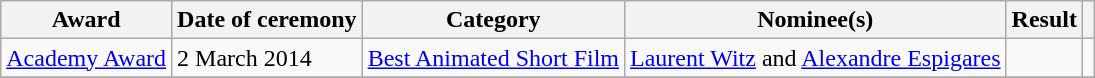<table class="wikitable">
<tr>
<th>Award</th>
<th>Date of ceremony</th>
<th>Category</th>
<th>Nominee(s)</th>
<th>Result</th>
<th></th>
</tr>
<tr>
<td><a href='#'>Academy Award</a></td>
<td>2 March 2014</td>
<td><a href='#'>Best Animated Short Film</a></td>
<td><a href='#'>Laurent Witz</a> and <a href='#'>Alexandre Espigares</a></td>
<td></td>
<td></td>
</tr>
<tr>
</tr>
</table>
